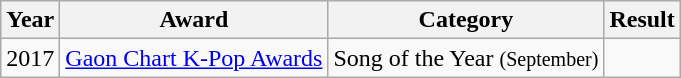<table class="wikitable">
<tr>
<th>Year</th>
<th>Award</th>
<th>Category</th>
<th>Result</th>
</tr>
<tr>
<td>2017</td>
<td><a href='#'>Gaon Chart K-Pop Awards</a></td>
<td>Song of the Year <small>(September)</small></td>
<td></td>
</tr>
</table>
